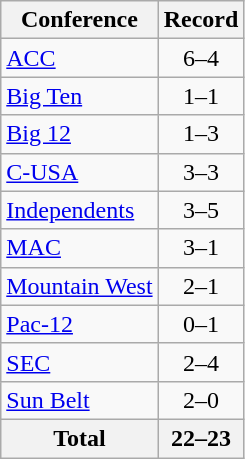<table class="wikitable">
<tr>
<th>Conference</th>
<th>Record</th>
</tr>
<tr>
<td><a href='#'>ACC</a></td>
<td align=center>6–4</td>
</tr>
<tr>
<td><a href='#'>Big Ten</a></td>
<td align=center>1–1</td>
</tr>
<tr>
<td><a href='#'>Big 12</a></td>
<td align=center>1–3</td>
</tr>
<tr>
<td><a href='#'>C-USA</a></td>
<td align=center>3–3</td>
</tr>
<tr>
<td><a href='#'>Independents</a></td>
<td align=center>3–5</td>
</tr>
<tr>
<td><a href='#'>MAC</a></td>
<td align=center>3–1</td>
</tr>
<tr>
<td><a href='#'>Mountain West</a></td>
<td align=center>2–1</td>
</tr>
<tr>
<td><a href='#'>Pac-12</a></td>
<td align=center>0–1</td>
</tr>
<tr>
<td><a href='#'>SEC</a></td>
<td align=center>2–4</td>
</tr>
<tr>
<td><a href='#'>Sun Belt</a></td>
<td align=center>2–0</td>
</tr>
<tr>
<th>Total</th>
<th>22–23</th>
</tr>
</table>
